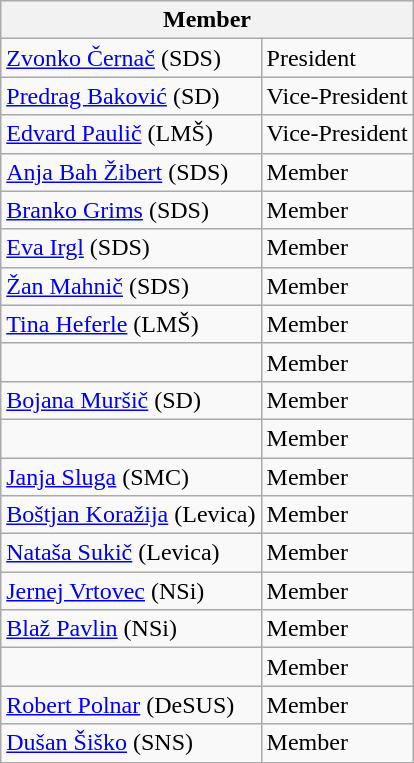<table class="wikitable">
<tr>
<th colspan="2">Member</th>
</tr>
<tr>
<td><a href='#'>Zvonko Černač</a> (SDS)</td>
<td>President</td>
</tr>
<tr>
<td><a href='#'>Predrag Baković</a> (SD)</td>
<td>Vice-President</td>
</tr>
<tr>
<td><a href='#'>Edvard Paulič</a> (LMŠ)</td>
<td>Vice-President</td>
</tr>
<tr>
<td><a href='#'>Anja Bah Žibert</a> (SDS)</td>
<td>Member</td>
</tr>
<tr>
<td><a href='#'>Branko Grims</a> (SDS)</td>
<td>Member</td>
</tr>
<tr>
<td><a href='#'>Eva Irgl</a> (SDS)</td>
<td>Member</td>
</tr>
<tr>
<td><a href='#'>Žan Mahnič</a> (SDS)</td>
<td>Member</td>
</tr>
<tr>
<td><a href='#'>Tina Heferle</a> (LMŠ)</td>
<td>Member</td>
</tr>
<tr>
<td></td>
<td>Member</td>
</tr>
<tr>
<td><a href='#'>Bojana Muršič</a> (SD)</td>
<td>Member</td>
</tr>
<tr>
<td></td>
<td>Member</td>
</tr>
<tr>
<td><a href='#'>Janja Sluga</a> (SMC)</td>
<td>Member</td>
</tr>
<tr>
<td><a href='#'>Boštjan Koražija</a> (Levica)</td>
<td>Member</td>
</tr>
<tr>
<td><a href='#'>Nataša Sukič</a> (Levica)</td>
<td>Member</td>
</tr>
<tr>
<td><a href='#'>Jernej Vrtovec</a> (NSi)</td>
<td>Member</td>
</tr>
<tr>
<td><a href='#'>Blaž Pavlin</a> (NSi)</td>
<td>Member</td>
</tr>
<tr>
<td></td>
<td>Member</td>
</tr>
<tr>
<td><a href='#'>Robert Polnar</a> (DeSUS)</td>
<td>Member</td>
</tr>
<tr>
<td><a href='#'>Dušan Šiško</a> (SNS)</td>
<td>Member</td>
</tr>
</table>
